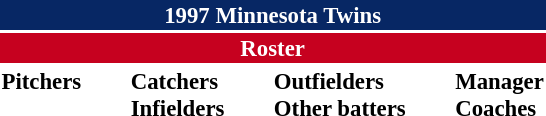<table class="toccolours" style="font-size: 95%;">
<tr>
<th colspan="10" style="background-color: #072764; color: #FFFFFF; text-align: center;">1997 Minnesota Twins</th>
</tr>
<tr>
<td colspan="10" style="background-color: #c6011f; color: white; text-align: center;"><strong>Roster</strong></td>
</tr>
<tr>
<td valign="top"><strong>Pitchers</strong><br>
















</td>
<td width="25px"></td>
<td valign="top"><strong>Catchers</strong><br>



<strong>Infielders</strong>








</td>
<td width="25px"></td>
<td valign="top"><strong>Outfielders</strong><br>






<strong>Other batters</strong>
</td>
<td width="25px"></td>
<td valign="top"><strong>Manager</strong><br>
<strong>Coaches</strong>




</td>
</tr>
<tr>
</tr>
</table>
